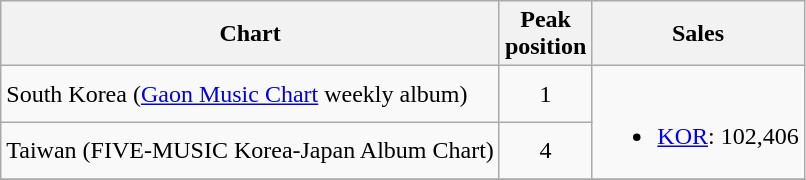<table class="wikitable sortable">
<tr>
<th>Chart</th>
<th>Peak<br>position</th>
<th style="text-align:center;">Sales</th>
</tr>
<tr>
<td>South Korea (<a href='#'>Gaon Music Chart</a> weekly album)</td>
<td align="center">1</td>
<td rowspan="2"><br><ul><li><a href='#'>KOR</a>: 102,406</li></ul></td>
</tr>
<tr>
<td>Taiwan (FIVE-MUSIC Korea-Japan Album Chart)</td>
<td align="center">4</td>
</tr>
<tr>
</tr>
</table>
